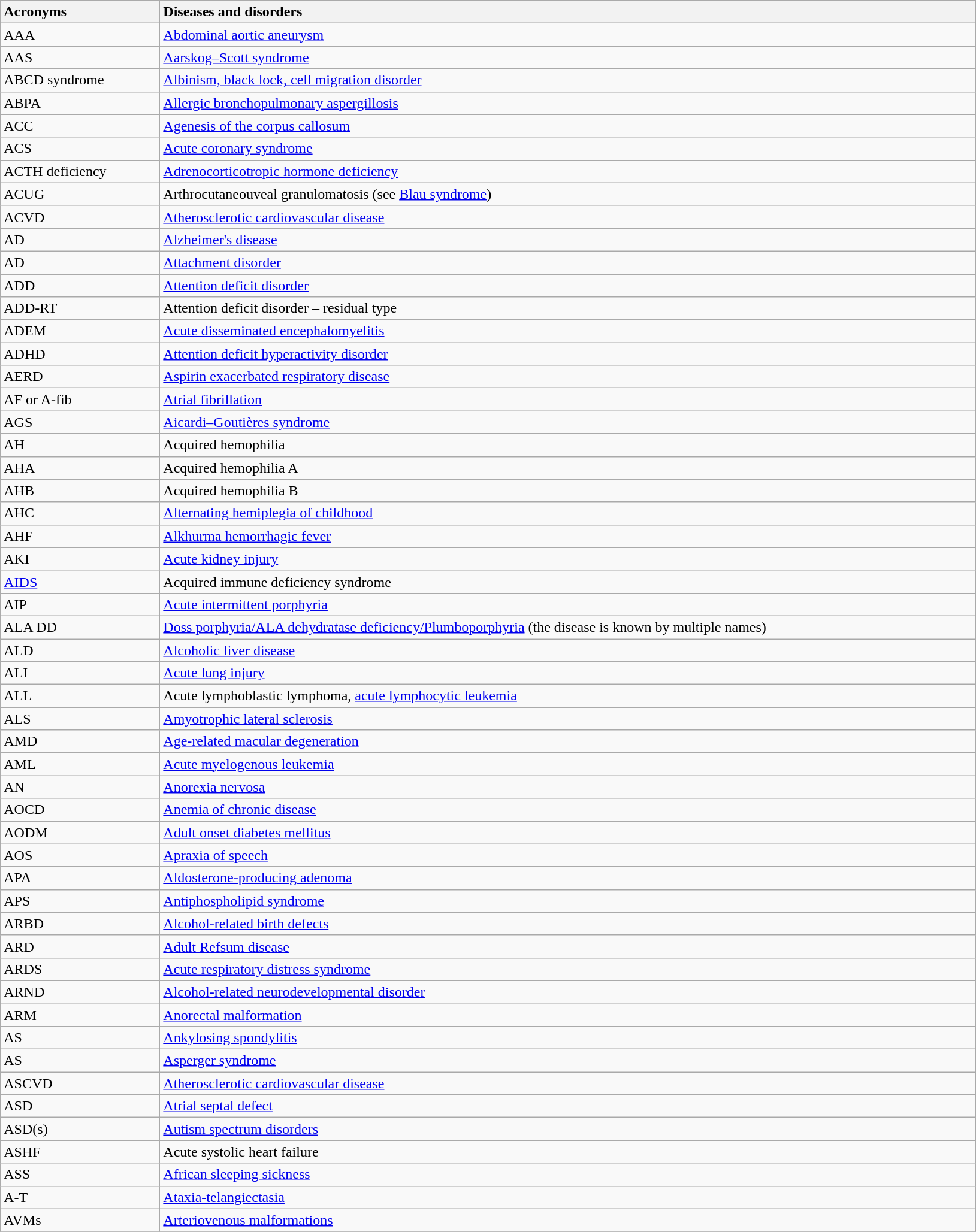<table class="wikitable sortable">
<tr>
<th width=170px style=text-align:left>Acronyms</th>
<th width=900px style=text-align:left>Diseases and disorders</th>
</tr>
<tr>
<td>AAA</td>
<td><a href='#'>Abdominal aortic aneurysm</a></td>
</tr>
<tr>
<td>AAS</td>
<td><a href='#'>Aarskog–Scott syndrome</a></td>
</tr>
<tr>
<td>ABCD syndrome</td>
<td><a href='#'>Albinism, black lock, cell migration disorder</a></td>
</tr>
<tr>
<td>ABPA</td>
<td><a href='#'>Allergic bronchopulmonary aspergillosis</a></td>
</tr>
<tr>
<td>ACC</td>
<td><a href='#'>Agenesis of the corpus callosum</a></td>
</tr>
<tr>
<td>ACS</td>
<td><a href='#'>Acute coronary syndrome</a></td>
</tr>
<tr>
<td>ACTH deficiency</td>
<td><a href='#'>Adrenocorticotropic hormone deficiency</a></td>
</tr>
<tr>
<td>ACUG</td>
<td>Arthrocutaneouveal granulomatosis (see <a href='#'>Blau syndrome</a>)</td>
</tr>
<tr>
<td>ACVD</td>
<td><a href='#'>Atherosclerotic cardiovascular disease</a></td>
</tr>
<tr>
<td>AD</td>
<td><a href='#'>Alzheimer's disease</a></td>
</tr>
<tr>
<td>AD</td>
<td><a href='#'>Attachment disorder</a></td>
</tr>
<tr>
<td>ADD</td>
<td><a href='#'>Attention deficit disorder</a></td>
</tr>
<tr>
<td>ADD-RT</td>
<td>Attention deficit disorder – residual type</td>
</tr>
<tr>
<td>ADEM</td>
<td><a href='#'>Acute disseminated encephalomyelitis</a></td>
</tr>
<tr>
<td>ADHD</td>
<td><a href='#'>Attention deficit hyperactivity disorder</a></td>
</tr>
<tr>
<td>AERD</td>
<td><a href='#'>Aspirin exacerbated respiratory disease</a></td>
</tr>
<tr>
<td>AF or A-fib</td>
<td><a href='#'>Atrial fibrillation</a></td>
</tr>
<tr>
<td>AGS</td>
<td><a href='#'>Aicardi–Goutières syndrome</a></td>
</tr>
<tr>
<td>AH</td>
<td>Acquired hemophilia</td>
</tr>
<tr>
<td>AHA</td>
<td>Acquired hemophilia A</td>
</tr>
<tr>
<td>AHB</td>
<td>Acquired hemophilia B</td>
</tr>
<tr>
<td>AHC</td>
<td><a href='#'>Alternating hemiplegia of childhood</a></td>
</tr>
<tr>
<td>AHF</td>
<td><a href='#'>Alkhurma hemorrhagic fever</a></td>
</tr>
<tr>
<td>AKI</td>
<td><a href='#'>Acute kidney injury</a></td>
</tr>
<tr>
<td><a href='#'>AIDS</a></td>
<td>Acquired immune deficiency syndrome</td>
</tr>
<tr>
<td>AIP</td>
<td><a href='#'>Acute intermittent porphyria</a></td>
</tr>
<tr>
<td>ALA DD</td>
<td><a href='#'>Doss porphyria/ALA dehydratase deficiency/Plumboporphyria</a> (the disease is known by multiple names)</td>
</tr>
<tr>
<td>ALD</td>
<td><a href='#'>Alcoholic liver disease</a></td>
</tr>
<tr>
<td>ALI</td>
<td><a href='#'>Acute lung injury</a></td>
</tr>
<tr>
<td>ALL</td>
<td>Acute lymphoblastic lymphoma, <a href='#'>acute lymphocytic leukemia</a></td>
</tr>
<tr>
<td>ALS</td>
<td><a href='#'>Amyotrophic lateral sclerosis</a></td>
</tr>
<tr>
<td>AMD</td>
<td><a href='#'>Age-related macular degeneration</a></td>
</tr>
<tr>
<td>AML</td>
<td><a href='#'>Acute myelogenous leukemia</a></td>
</tr>
<tr>
<td>AN</td>
<td><a href='#'>Anorexia nervosa</a></td>
</tr>
<tr>
<td>AOCD</td>
<td><a href='#'>Anemia of chronic disease</a></td>
</tr>
<tr>
<td>AODM</td>
<td><a href='#'>Adult onset diabetes mellitus</a></td>
</tr>
<tr>
<td>AOS</td>
<td><a href='#'>Apraxia of speech</a></td>
</tr>
<tr>
<td>APA</td>
<td><a href='#'>Aldosterone-producing adenoma</a></td>
</tr>
<tr>
<td>APS</td>
<td><a href='#'>Antiphospholipid syndrome</a></td>
</tr>
<tr>
<td>ARBD</td>
<td><a href='#'>Alcohol-related birth defects</a></td>
</tr>
<tr>
<td>ARD</td>
<td><a href='#'>Adult Refsum disease</a></td>
</tr>
<tr>
<td>ARDS</td>
<td><a href='#'>Acute respiratory distress syndrome</a></td>
</tr>
<tr>
<td>ARND</td>
<td><a href='#'>Alcohol-related neurodevelopmental disorder</a></td>
</tr>
<tr>
<td>ARM</td>
<td><a href='#'>Anorectal malformation</a></td>
</tr>
<tr>
<td>AS</td>
<td><a href='#'>Ankylosing spondylitis</a></td>
</tr>
<tr>
<td>AS</td>
<td><a href='#'>Asperger syndrome</a></td>
</tr>
<tr>
<td>ASCVD</td>
<td><a href='#'>Atherosclerotic cardiovascular disease</a></td>
</tr>
<tr>
<td>ASD</td>
<td><a href='#'>Atrial septal defect</a></td>
</tr>
<tr>
<td>ASD(s)</td>
<td><a href='#'>Autism spectrum disorders</a></td>
</tr>
<tr>
<td>ASHF</td>
<td>Acute systolic heart failure</td>
</tr>
<tr>
<td>ASS</td>
<td><a href='#'>African sleeping sickness</a></td>
</tr>
<tr>
<td>A-T</td>
<td><a href='#'>Ataxia-telangiectasia</a></td>
</tr>
<tr>
<td>AVMs</td>
<td><a href='#'>Arteriovenous malformations</a></td>
</tr>
<tr>
</tr>
</table>
